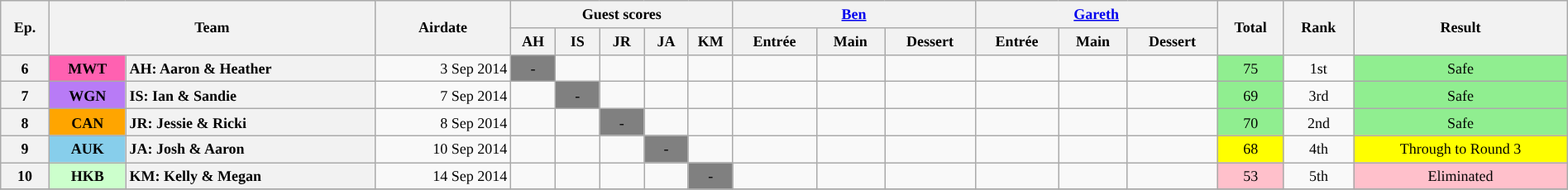<table class="wikitable" style="text-align: center; font-size: 9pt; line-height:16px; width:100%">
<tr>
<th scope="col" rowspan="2">Ep.</th>
<th colspan="2" rowspan="2">Team</th>
<th scope="col" rowspan="2">Airdate</th>
<th colspan="5" scope="col">Guest scores</th>
<th scope="col" colspan="3"><a href='#'>Ben</a></th>
<th scope="col" colspan="3"><a href='#'>Gareth</a></th>
<th scope="col" rowspan="2">Total<br><small></small></th>
<th rowspan="2">Rank</th>
<th scope="col" rowspan="2">Result</th>
</tr>
<tr>
<th scope="col" style="width:2.5em;">AH</th>
<th scope="col" style="width:2.5em;">IS</th>
<th scope="col" style="width:2.5em;">JR</th>
<th scope="col" style="width:2.5em;">JA</th>
<th scope="col" style="width:2.5em;">KM</th>
<th scope="col">Entrée</th>
<th scope="col">Main</th>
<th scope="col">Dessert</th>
<th scope="col">Entrée</th>
<th scope="col">Main</th>
<th scope="col">Dessert</th>
</tr>
<tr>
<th>6</th>
<th scope="row" align="left" style="background:#FF61B1;">MWT</th>
<th scope="row" style="text-align:left;">AH: Aaron & Heather</th>
<td style="text-align:right;">3 Sep 2014</td>
<td bgcolor="808080">-</td>
<td></td>
<td></td>
<td></td>
<td></td>
<td></td>
<td></td>
<td></td>
<td></td>
<td></td>
<td></td>
<td bgcolor="lightgreen">75</td>
<td>1st</td>
<td bgcolor="lightgreen">Safe</td>
</tr>
<tr>
<th>7</th>
<th scope="row" align="center" style='background:#B87BF6;'>WGN</th>
<th scope="row" style="text-align:left;">IS: Ian & Sandie</th>
<td style="text-align:right;">7 Sep 2014</td>
<td></td>
<td bgcolor="808080">-</td>
<td></td>
<td></td>
<td></td>
<td></td>
<td></td>
<td></td>
<td></td>
<td></td>
<td></td>
<td bgcolor="lightgreen">69</td>
<td>3rd</td>
<td bgcolor="lightgreen">Safe</td>
</tr>
<tr>
<th>8</th>
<th scope="row" align="left" style="background:orange;">CAN</th>
<th scope="row" style="text-align:left;">JR: Jessie & Ricki</th>
<td style="text-align:right;">8 Sep 2014</td>
<td></td>
<td></td>
<td bgcolor="808080">-</td>
<td></td>
<td></td>
<td></td>
<td></td>
<td></td>
<td></td>
<td></td>
<td></td>
<td bgcolor="lightgreen">70</td>
<td>2nd</td>
<td bgcolor="lightgreen">Safe</td>
</tr>
<tr>
<th>9</th>
<th scope="row" align="left" style="background-color:skyblue;">AUK</th>
<th scope="row" style="text-align:left;">JA: Josh & Aaron</th>
<td style="text-align:right;">10 Sep 2014</td>
<td></td>
<td></td>
<td></td>
<td bgcolor="808080">-</td>
<td></td>
<td></td>
<td></td>
<td></td>
<td></td>
<td></td>
<td></td>
<td bgcolor="yellow">68</td>
<td>4th</td>
<td bgcolor="yellow">Through to Round 3</td>
</tr>
<tr>
<th>10</th>
<th scope="row" align="left" style="background:#CCFFCC;">HKB</th>
<th scope="row" style="text-align:left;">KM: Kelly & Megan</th>
<td style="text-align:right;">14 Sep 2014</td>
<td></td>
<td></td>
<td></td>
<td></td>
<td bgcolor="808080">-</td>
<td></td>
<td></td>
<td></td>
<td></td>
<td></td>
<td></td>
<td bgcolor="pink">53</td>
<td>5th</td>
<td bgcolor="pink">Eliminated</td>
</tr>
<tr>
</tr>
</table>
